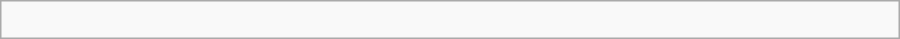<table class="wikitable" width=600px>
<tr>
<td><br></td>
</tr>
</table>
